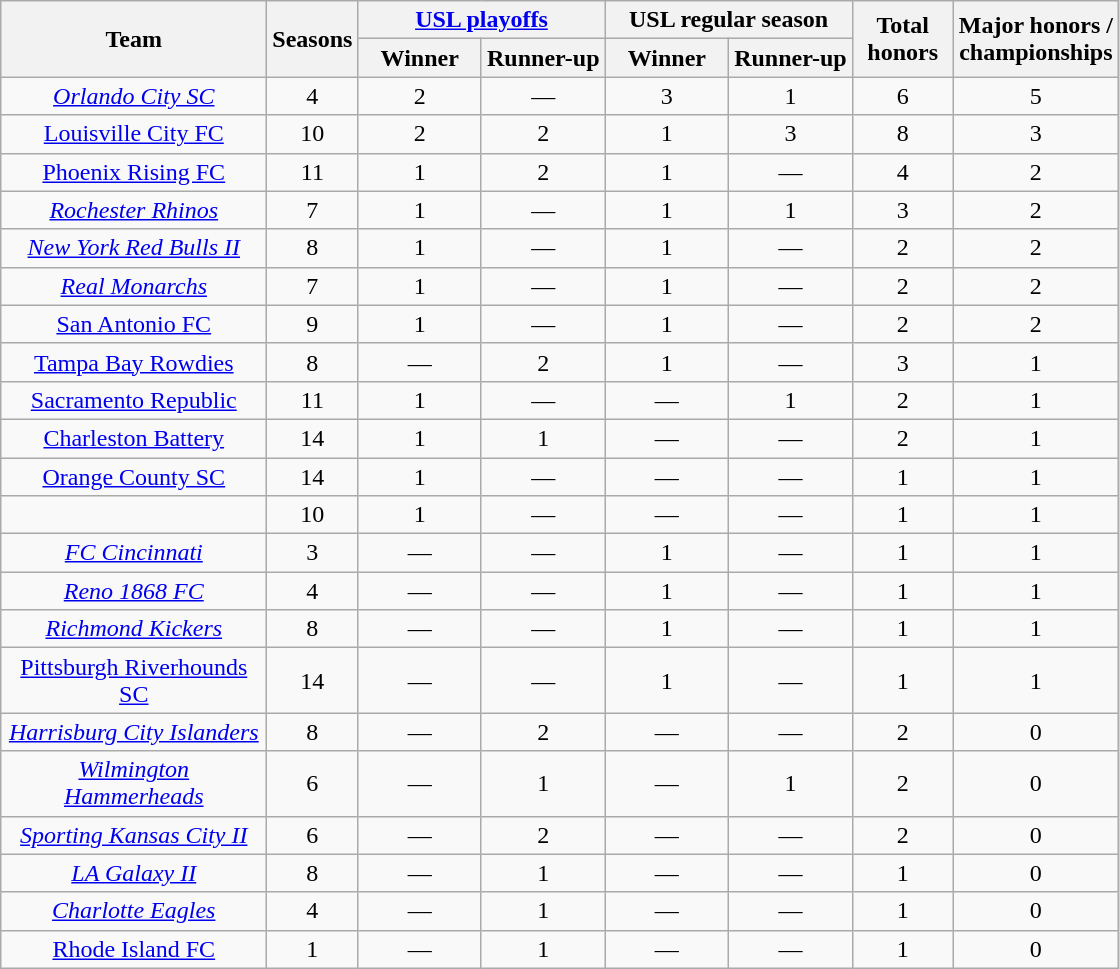<table class="wikitable" style="text-align:center">
<tr>
<th rowspan="2" style="width: 170px;">Team</th>
<th rowspan="2" style="width: 50px;">Seasons</th>
<th colspan="2"><a href='#'>USL playoffs</a></th>
<th colspan="2">USL regular season</th>
<th rowspan="2" style="width: 60px;">Total honors</th>
<th rowspan="2">Major honors /<br>championships</th>
</tr>
<tr>
<th style="width: 75px;">Winner</th>
<th style="width: 75px;">Runner-up</th>
<th style="width: 75px;">Winner</th>
<th style="width: 75px;">Runner-up</th>
</tr>
<tr>
<td><em><a href='#'>Orlando City SC</a></em></td>
<td>4</td>
<td>2</td>
<td>—</td>
<td>3</td>
<td>1</td>
<td>6</td>
<td>5</td>
</tr>
<tr>
<td><a href='#'>Louisville City FC</a></td>
<td>10</td>
<td>2</td>
<td>2</td>
<td>1</td>
<td>3</td>
<td>8</td>
<td>3</td>
</tr>
<tr>
<td><a href='#'>Phoenix Rising FC</a></td>
<td>11</td>
<td>1</td>
<td>2</td>
<td>1</td>
<td>—</td>
<td>4</td>
<td>2</td>
</tr>
<tr>
<td><em><a href='#'>Rochester Rhinos</a></em></td>
<td>7</td>
<td>1</td>
<td>—</td>
<td>1</td>
<td>1</td>
<td>3</td>
<td>2</td>
</tr>
<tr>
<td><em><a href='#'>New York Red Bulls II</a></em></td>
<td>8</td>
<td>1</td>
<td>—</td>
<td>1</td>
<td>—</td>
<td>2</td>
<td>2</td>
</tr>
<tr>
<td><em><a href='#'>Real Monarchs</a></em></td>
<td>7</td>
<td>1</td>
<td>—</td>
<td>1</td>
<td>—</td>
<td>2</td>
<td>2</td>
</tr>
<tr>
<td><a href='#'>San Antonio FC</a></td>
<td>9</td>
<td>1</td>
<td>—</td>
<td>1</td>
<td>—</td>
<td>2</td>
<td>2</td>
</tr>
<tr>
<td><a href='#'>Tampa Bay Rowdies</a></td>
<td>8</td>
<td>—</td>
<td>2</td>
<td>1</td>
<td>—</td>
<td>3</td>
<td>1</td>
</tr>
<tr>
<td><a href='#'>Sacramento Republic</a></td>
<td>11</td>
<td>1</td>
<td>—</td>
<td>—</td>
<td>1</td>
<td>2</td>
<td>1</td>
</tr>
<tr>
<td><a href='#'>Charleston Battery</a></td>
<td>14</td>
<td>1</td>
<td>1</td>
<td>—</td>
<td>—</td>
<td>2</td>
<td>1</td>
</tr>
<tr>
<td><a href='#'>Orange County SC</a></td>
<td>14</td>
<td>1</td>
<td>—</td>
<td>—</td>
<td>—</td>
<td>1</td>
<td>1</td>
</tr>
<tr>
<td></td>
<td>10</td>
<td>1</td>
<td>—</td>
<td>—</td>
<td>—</td>
<td>1</td>
<td>1</td>
</tr>
<tr>
<td><em><a href='#'>FC Cincinnati</a></em></td>
<td>3</td>
<td>—</td>
<td>—</td>
<td>1</td>
<td>—</td>
<td>1</td>
<td>1</td>
</tr>
<tr>
<td><em><a href='#'>Reno 1868 FC</a></em></td>
<td>4</td>
<td>—</td>
<td>—</td>
<td>1</td>
<td>—</td>
<td>1</td>
<td>1</td>
</tr>
<tr>
<td><em><a href='#'>Richmond Kickers</a></em></td>
<td>8</td>
<td>—</td>
<td>—</td>
<td>1</td>
<td>—</td>
<td>1</td>
<td>1</td>
</tr>
<tr>
<td><a href='#'>Pittsburgh Riverhounds SC</a></td>
<td>14</td>
<td>—</td>
<td>—</td>
<td>1</td>
<td>—</td>
<td>1</td>
<td>1</td>
</tr>
<tr>
<td><em><a href='#'>Harrisburg City Islanders</a></em></td>
<td>8</td>
<td>—</td>
<td>2</td>
<td>—</td>
<td>—</td>
<td>2</td>
<td>0</td>
</tr>
<tr>
<td><em><a href='#'>Wilmington Hammerheads</a></em></td>
<td>6</td>
<td>—</td>
<td>1</td>
<td>—</td>
<td>1</td>
<td>2</td>
<td>0</td>
</tr>
<tr>
<td><em><a href='#'>Sporting Kansas City II</a></em></td>
<td>6</td>
<td>—</td>
<td>2</td>
<td>—</td>
<td>—</td>
<td>2</td>
<td>0</td>
</tr>
<tr>
<td><em><a href='#'>LA Galaxy II</a></em></td>
<td>8</td>
<td>—</td>
<td>1</td>
<td>—</td>
<td>—</td>
<td>1</td>
<td>0</td>
</tr>
<tr>
<td><em><a href='#'>Charlotte Eagles</a></em></td>
<td>4</td>
<td>—</td>
<td>1</td>
<td>—</td>
<td>—</td>
<td>1</td>
<td>0</td>
</tr>
<tr>
<td><a href='#'>Rhode Island FC</a></td>
<td>1</td>
<td>—</td>
<td>1</td>
<td>—</td>
<td>—</td>
<td>1</td>
<td>0</td>
</tr>
</table>
